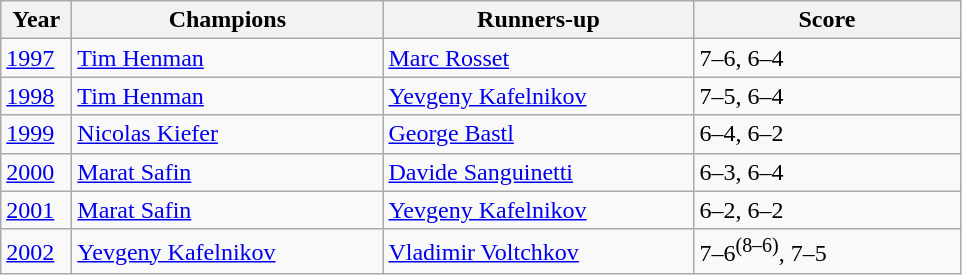<table class="wikitable">
<tr>
<th style="width:40px">Year</th>
<th style="width:200px">Champions</th>
<th style="width:200px">Runners-up</th>
<th style="width:170px" class="unsortable">Score</th>
</tr>
<tr>
<td><a href='#'>1997</a></td>
<td> <a href='#'>Tim Henman</a></td>
<td> <a href='#'>Marc Rosset</a></td>
<td>7–6, 6–4</td>
</tr>
<tr>
<td><a href='#'>1998</a></td>
<td> <a href='#'>Tim Henman</a></td>
<td> <a href='#'>Yevgeny Kafelnikov</a></td>
<td>7–5, 6–4</td>
</tr>
<tr>
<td><a href='#'>1999</a></td>
<td> <a href='#'>Nicolas Kiefer</a></td>
<td> <a href='#'>George Bastl</a></td>
<td>6–4, 6–2</td>
</tr>
<tr>
<td><a href='#'>2000</a></td>
<td> <a href='#'>Marat Safin</a></td>
<td> <a href='#'>Davide Sanguinetti</a></td>
<td>6–3, 6–4</td>
</tr>
<tr>
<td><a href='#'>2001</a></td>
<td> <a href='#'>Marat Safin</a></td>
<td> <a href='#'>Yevgeny Kafelnikov</a></td>
<td>6–2, 6–2</td>
</tr>
<tr>
<td><a href='#'>2002</a></td>
<td> <a href='#'>Yevgeny Kafelnikov</a></td>
<td> <a href='#'>Vladimir Voltchkov</a></td>
<td>7–6<sup>(8–6)</sup>, 7–5</td>
</tr>
</table>
